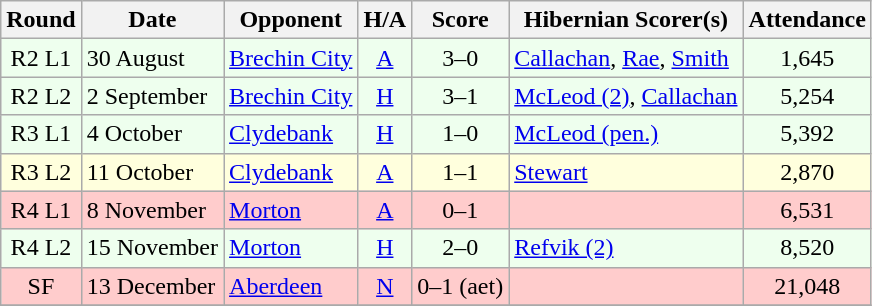<table class="wikitable" style="text-align:center">
<tr>
<th>Round</th>
<th>Date</th>
<th>Opponent</th>
<th>H/A</th>
<th>Score</th>
<th>Hibernian Scorer(s)</th>
<th>Attendance</th>
</tr>
<tr bgcolor=#EEFFEE>
<td>R2 L1</td>
<td align=left>30 August</td>
<td align=left><a href='#'>Brechin City</a></td>
<td><a href='#'>A</a></td>
<td>3–0</td>
<td align=left><a href='#'>Callachan</a>, <a href='#'>Rae</a>, <a href='#'>Smith</a></td>
<td>1,645</td>
</tr>
<tr bgcolor=#EEFFEE>
<td>R2 L2</td>
<td align=left>2 September</td>
<td align=left><a href='#'>Brechin City</a></td>
<td><a href='#'>H</a></td>
<td>3–1</td>
<td align=left><a href='#'>McLeod (2)</a>, <a href='#'>Callachan</a></td>
<td>5,254</td>
</tr>
<tr bgcolor=#EEFFEE>
<td>R3 L1</td>
<td align=left>4 October</td>
<td align=left><a href='#'>Clydebank</a></td>
<td><a href='#'>H</a></td>
<td>1–0</td>
<td align=left><a href='#'>McLeod (pen.)</a></td>
<td>5,392</td>
</tr>
<tr bgcolor=#FFFFDD>
<td>R3 L2</td>
<td align=left>11 October</td>
<td align=left><a href='#'>Clydebank</a></td>
<td><a href='#'>A</a></td>
<td>1–1</td>
<td align=left><a href='#'>Stewart</a></td>
<td>2,870</td>
</tr>
<tr bgcolor=#FFCCCC>
<td>R4 L1</td>
<td align=left>8 November</td>
<td align=left><a href='#'>Morton</a></td>
<td><a href='#'>A</a></td>
<td>0–1</td>
<td align=left></td>
<td>6,531</td>
</tr>
<tr bgcolor=#EEFFEE>
<td>R4 L2</td>
<td align=left>15 November</td>
<td align=left><a href='#'>Morton</a></td>
<td><a href='#'>H</a></td>
<td>2–0</td>
<td align=left><a href='#'>Refvik (2)</a></td>
<td>8,520</td>
</tr>
<tr bgcolor=#FFCCCC>
<td>SF</td>
<td align=left>13 December</td>
<td align=left><a href='#'>Aberdeen</a></td>
<td><a href='#'>N</a></td>
<td>0–1 (aet)</td>
<td align=left></td>
<td>21,048</td>
</tr>
<tr>
</tr>
</table>
